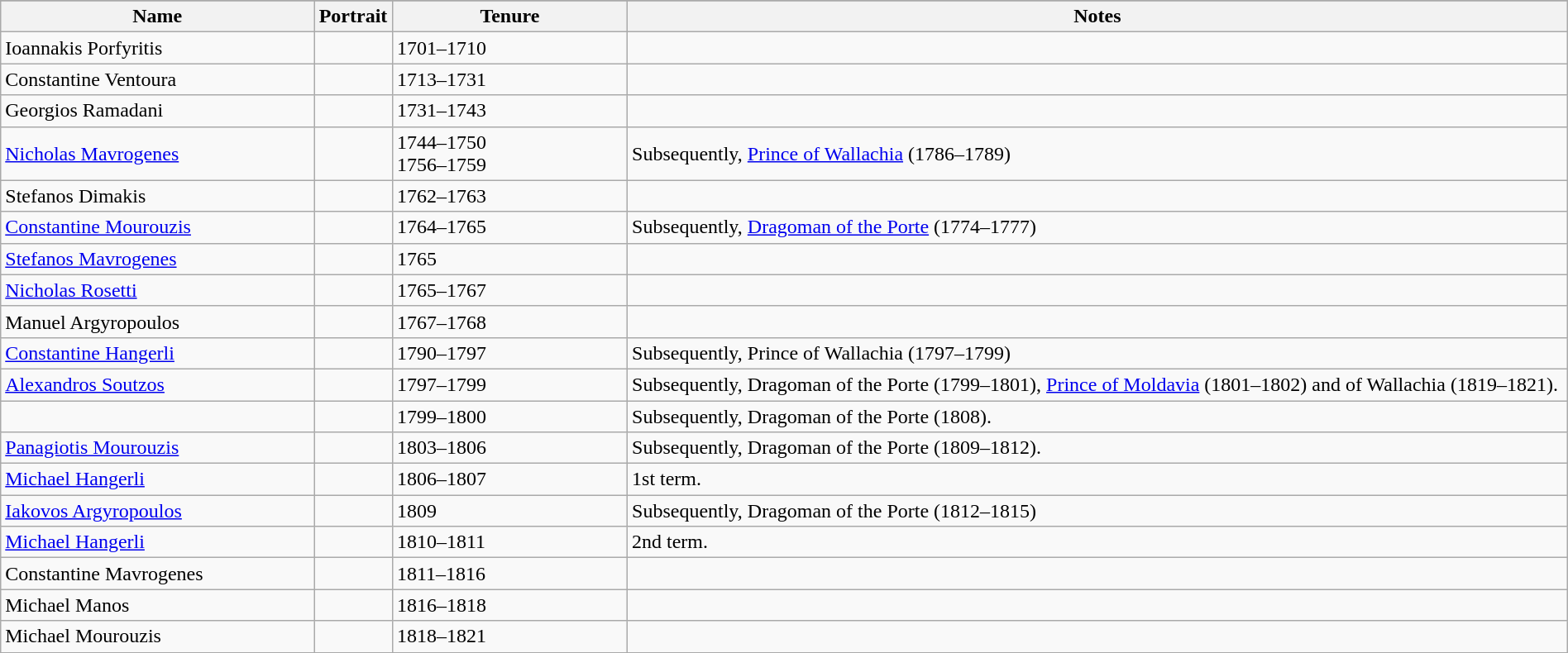<table class="wikitable"  width="100%">
<tr bgcolor="#FFDEAD">
</tr>
<tr>
<th width="20%">Name</th>
<th width="5%">Portrait</th>
<th width="15%">Tenure</th>
<th width="60%">Notes</th>
</tr>
<tr>
<td>Ioannakis Porfyritis</td>
<td></td>
<td>1701–1710</td>
<td></td>
</tr>
<tr>
<td>Constantine Ventoura</td>
<td></td>
<td>1713–1731</td>
<td></td>
</tr>
<tr>
<td>Georgios Ramadani</td>
<td></td>
<td>1731–1743</td>
<td></td>
</tr>
<tr>
<td><a href='#'>Nicholas Mavrogenes</a></td>
<td></td>
<td>1744–1750<br>1756–1759</td>
<td>Subsequently, <a href='#'>Prince of Wallachia</a> (1786–1789)</td>
</tr>
<tr>
<td>Stefanos Dimakis</td>
<td></td>
<td>1762–1763</td>
<td></td>
</tr>
<tr>
<td><a href='#'>Constantine Mourouzis</a></td>
<td></td>
<td>1764–1765</td>
<td>Subsequently, <a href='#'>Dragoman of the Porte</a> (1774–1777)</td>
</tr>
<tr>
<td><a href='#'>Stefanos Mavrogenes</a></td>
<td></td>
<td>1765</td>
<td></td>
</tr>
<tr>
<td><a href='#'>Nicholas Rosetti</a></td>
<td></td>
<td>1765–1767</td>
<td></td>
</tr>
<tr>
<td>Manuel Argyropoulos</td>
<td></td>
<td>1767–1768</td>
<td></td>
</tr>
<tr>
<td><a href='#'>Constantine Hangerli</a></td>
<td></td>
<td>1790–1797</td>
<td>Subsequently, Prince of Wallachia (1797–1799)</td>
</tr>
<tr>
<td><a href='#'>Alexandros Soutzos</a></td>
<td></td>
<td>1797–1799</td>
<td>Subsequently, Dragoman of the Porte (1799–1801), <a href='#'>Prince of Moldavia</a> (1801–1802) and of Wallachia (1819–1821).</td>
</tr>
<tr>
<td></td>
<td></td>
<td>1799–1800</td>
<td>Subsequently, Dragoman of the Porte (1808).</td>
</tr>
<tr>
<td><a href='#'>Panagiotis Mourouzis</a></td>
<td></td>
<td>1803–1806</td>
<td>Subsequently, Dragoman of the Porte (1809–1812).</td>
</tr>
<tr>
<td><a href='#'>Michael Hangerli</a></td>
<td></td>
<td>1806–1807</td>
<td>1st term.</td>
</tr>
<tr>
<td><a href='#'>Iakovos Argyropoulos</a></td>
<td></td>
<td>1809</td>
<td>Subsequently, Dragoman of the Porte (1812–1815)</td>
</tr>
<tr>
<td><a href='#'>Michael Hangerli</a></td>
<td></td>
<td>1810–1811</td>
<td>2nd term.</td>
</tr>
<tr>
<td>Constantine Mavrogenes</td>
<td></td>
<td>1811–1816</td>
<td></td>
</tr>
<tr>
<td>Michael Manos</td>
<td></td>
<td>1816–1818</td>
<td></td>
</tr>
<tr>
<td>Michael Mourouzis</td>
<td></td>
<td>1818–1821</td>
<td></td>
</tr>
<tr>
</tr>
</table>
